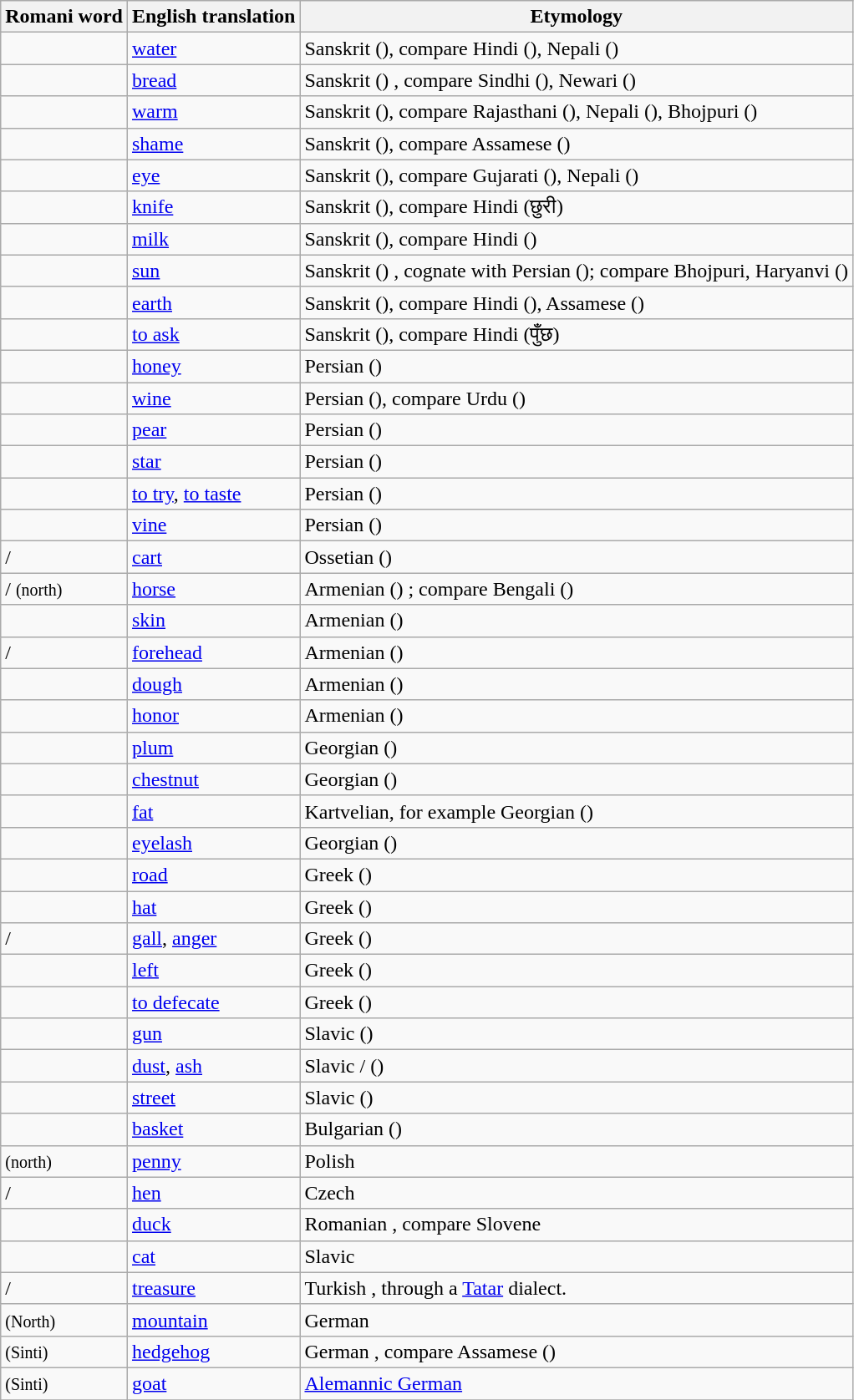<table class="wikitable">
<tr>
<th>Romani word</th>
<th>English translation</th>
<th>Etymology</th>
</tr>
<tr ->
<td></td>
<td><a href='#'>water</a></td>
<td>Sanskrit  (), compare Hindi  (), Nepali ()</td>
</tr>
<tr ->
<td></td>
<td><a href='#'>bread</a></td>
<td>Sanskrit  () , compare Sindhi  (), Newari  () </td>
</tr>
<tr ->
<td></td>
<td><a href='#'>warm</a></td>
<td>Sanskrit  (), compare Rajasthani  (), Nepali (), Bhojpuri  ()</td>
</tr>
<tr ->
<td></td>
<td><a href='#'>shame</a></td>
<td>Sanskrit  (), compare Assamese  ()</td>
</tr>
<tr ->
<td></td>
<td><a href='#'>eye</a></td>
<td>Sanskrit  (), compare Gujarati  (), Nepali  ()</td>
</tr>
<tr ->
<td></td>
<td><a href='#'>knife</a></td>
<td>Sanskrit  (), compare Hindi  (छुरी)</td>
</tr>
<tr ->
<td></td>
<td><a href='#'>milk</a></td>
<td>Sanskrit  (), compare Hindi  ()</td>
</tr>
<tr ->
<td></td>
<td><a href='#'>sun</a></td>
<td>Sanskrit  () , cognate with Persian  (); compare Bhojpuri, Haryanvi  ()</td>
</tr>
<tr ->
<td></td>
<td><a href='#'>earth</a></td>
<td>Sanskrit  (), compare Hindi  (), Assamese  ()</td>
</tr>
<tr ->
<td></td>
<td><a href='#'>to ask</a></td>
<td>Sanskrit  (), compare Hindi  (पुँछ)</td>
</tr>
<tr ->
<td></td>
<td><a href='#'>honey</a></td>
<td>Persian  ()</td>
</tr>
<tr ->
<td></td>
<td><a href='#'>wine</a></td>
<td>Persian  (), compare Urdu  ()</td>
</tr>
<tr ->
<td></td>
<td><a href='#'>pear</a></td>
<td>Persian  ()</td>
</tr>
<tr ->
<td></td>
<td><a href='#'>star</a></td>
<td>Persian  () </td>
</tr>
<tr ->
<td></td>
<td><a href='#'>to try</a>, <a href='#'>to taste</a></td>
<td>Persian  ()</td>
</tr>
<tr ->
<td></td>
<td><a href='#'>vine</a></td>
<td>Persian  ()</td>
</tr>
<tr ->
<td> / </td>
<td><a href='#'>cart</a></td>
<td>Ossetian  ()</td>
</tr>
<tr ->
<td> /  <small>(north)</small></td>
<td><a href='#'>horse</a></td>
<td>Armenian  () ; compare Bengali  ()</td>
</tr>
<tr ->
<td></td>
<td><a href='#'>skin</a></td>
<td>Armenian  ()</td>
</tr>
<tr ->
<td> / </td>
<td><a href='#'>forehead</a></td>
<td>Armenian  ()</td>
</tr>
<tr ->
<td></td>
<td><a href='#'>dough</a></td>
<td>Armenian  ()</td>
</tr>
<tr ->
<td></td>
<td><a href='#'>honor</a></td>
<td>Armenian  ()</td>
</tr>
<tr ->
<td></td>
<td><a href='#'>plum</a></td>
<td>Georgian  ()</td>
</tr>
<tr ->
<td></td>
<td><a href='#'>chestnut</a></td>
<td>Georgian  ()</td>
</tr>
<tr ->
<td></td>
<td><a href='#'>fat</a></td>
<td>Kartvelian, for example Georgian  ()</td>
</tr>
<tr ->
<td></td>
<td><a href='#'>eyelash</a></td>
<td>Georgian  ()</td>
</tr>
<tr ->
<td></td>
<td><a href='#'>road</a></td>
<td>Greek  ()</td>
</tr>
<tr ->
<td></td>
<td><a href='#'>hat</a></td>
<td>Greek  ()</td>
</tr>
<tr ->
<td> / </td>
<td><a href='#'>gall</a>, <a href='#'>anger</a></td>
<td>Greek  ()</td>
</tr>
<tr ->
<td></td>
<td><a href='#'>left</a></td>
<td>Greek  ()</td>
</tr>
<tr ->
<td></td>
<td><a href='#'>to defecate</a></td>
<td>Greek  () </td>
</tr>
<tr ->
<td></td>
<td><a href='#'>gun</a></td>
<td>Slavic  ()</td>
</tr>
<tr ->
<td></td>
<td><a href='#'>dust</a>, <a href='#'>ash</a></td>
<td>Slavic  /  ()</td>
</tr>
<tr ->
<td></td>
<td><a href='#'>street</a></td>
<td>Slavic  ()</td>
</tr>
<tr ->
<td></td>
<td><a href='#'>basket</a></td>
<td>Bulgarian  ()</td>
</tr>
<tr ->
<td> <small>(north)</small></td>
<td><a href='#'>penny</a></td>
<td>Polish </td>
</tr>
<tr ->
<td> / </td>
<td><a href='#'>hen</a></td>
<td>Czech  </td>
</tr>
<tr ->
<td></td>
<td><a href='#'>duck</a></td>
<td>Romanian , compare Slovene </td>
</tr>
<tr ->
<td></td>
<td><a href='#'>cat</a></td>
<td>Slavic </td>
</tr>
<tr ->
<td> / </td>
<td><a href='#'>treasure</a></td>
<td>Turkish  , through a <a href='#'>Tatar</a> dialect.</td>
</tr>
<tr ->
<td> <small>(North)</small></td>
<td><a href='#'>mountain</a></td>
<td>German </td>
</tr>
<tr ->
<td> <small>(Sinti)</small></td>
<td><a href='#'>hedgehog</a></td>
<td>German , compare Assamese  () </td>
</tr>
<tr ->
<td> <small>(Sinti)</small></td>
<td><a href='#'>goat</a></td>
<td><a href='#'>Alemannic German</a> </td>
</tr>
<tr ->
</tr>
</table>
